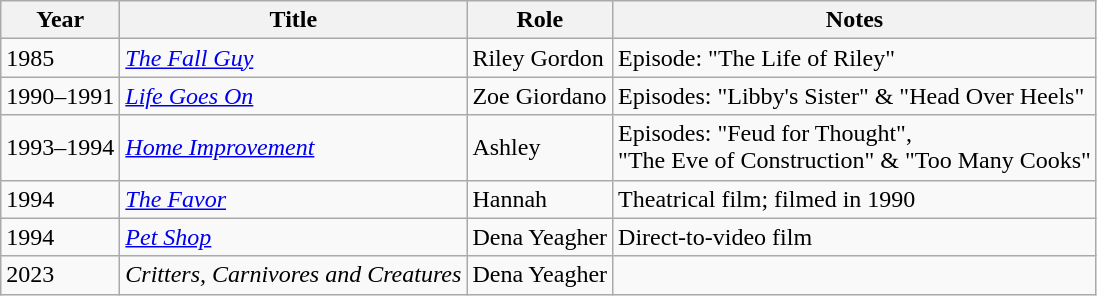<table class="wikitable sortable">
<tr>
<th>Year</th>
<th>Title</th>
<th>Role</th>
<th class="unsortable">Notes</th>
</tr>
<tr>
<td>1985</td>
<td><em><a href='#'>The Fall Guy</a></em></td>
<td>Riley Gordon</td>
<td>Episode: "The Life of Riley"</td>
</tr>
<tr>
<td>1990–1991</td>
<td><em><a href='#'>Life Goes On</a></em></td>
<td>Zoe Giordano</td>
<td>Episodes: "Libby's Sister" & "Head Over Heels"</td>
</tr>
<tr>
<td>1993–1994</td>
<td><em><a href='#'>Home Improvement</a></em></td>
<td>Ashley</td>
<td>Episodes: "Feud for Thought",<br>"The Eve of Construction" & "Too Many Cooks"</td>
</tr>
<tr>
<td>1994</td>
<td><em><a href='#'>The Favor</a></em></td>
<td>Hannah</td>
<td>Theatrical film; filmed in 1990</td>
</tr>
<tr>
<td>1994</td>
<td><em><a href='#'>Pet Shop</a></em></td>
<td>Dena Yeagher</td>
<td>Direct-to-video film</td>
</tr>
<tr>
<td>2023</td>
<td><em>Critters, Carnivores and Creatures</em></td>
<td>Dena Yeagher</td>
<td></td>
</tr>
</table>
